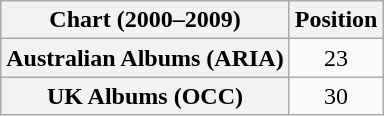<table class="wikitable sortable plainrowheaders">
<tr>
<th scope="col">Chart (2000–2009)</th>
<th scope="col">Position</th>
</tr>
<tr>
<th scope="row">Australian Albums (ARIA)</th>
<td style="text-align:center;">23</td>
</tr>
<tr>
<th scope="row">UK Albums (OCC)</th>
<td style="text-align:center;">30</td>
</tr>
</table>
